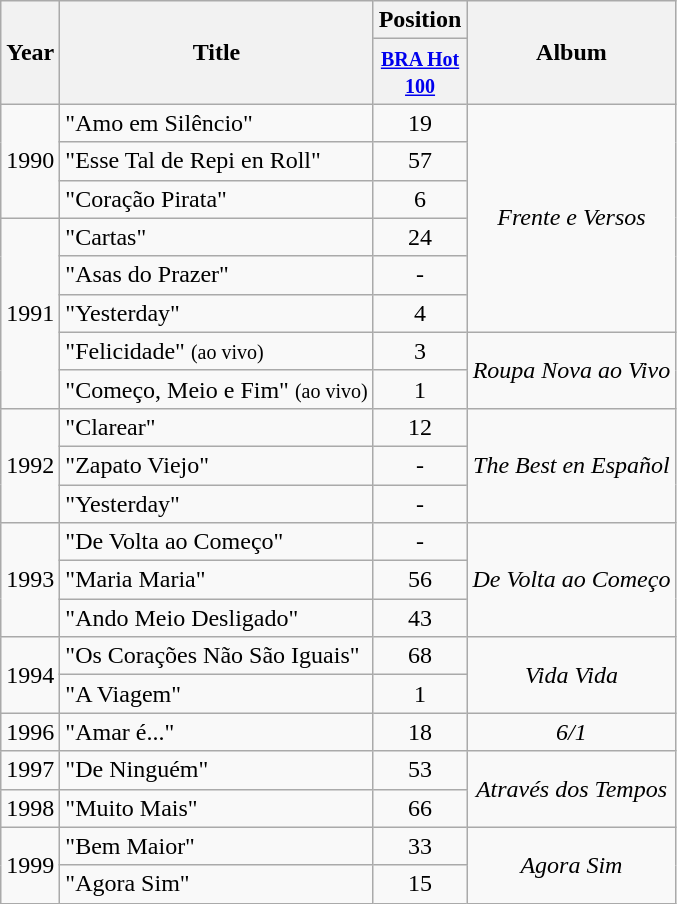<table class="wikitable">
<tr>
<th rowspan="2">Year</th>
<th rowspan="2">Title</th>
<th colspan="1">Position</th>
<th rowspan="2">Album</th>
</tr>
<tr>
<th align="center" width="30"><small><a href='#'>BRA Hot 100</a></small></th>
</tr>
<tr>
<td align="left" valign="center" rowspan=3>1990</td>
<td align="left" valign="center">"Amo em Silêncio"</td>
<td align="center">19</td>
<td rowspan="6" align="center"><em>Frente e Versos</em></td>
</tr>
<tr>
<td align="left" valign="center">"Esse Tal de Repi en Roll"</td>
<td align="center">57</td>
</tr>
<tr>
<td align="left" valign="center">"Coração Pirata"</td>
<td align="center">6</td>
</tr>
<tr>
<td rowspan="5" align="left" valign="center">1991</td>
<td align="left" valign="center">"Cartas"</td>
<td align="center">24</td>
</tr>
<tr>
<td>"Asas do Prazer"</td>
<td align="center">-</td>
</tr>
<tr>
<td align="left" valign="center">"Yesterday"</td>
<td align="center">4</td>
</tr>
<tr>
<td align="left" valign="center">"Felicidade" <small>(ao vivo)</small></td>
<td align="center">3</td>
<td align="center" rowspan=2><em>Roupa Nova ao Vivo</em></td>
</tr>
<tr>
<td align="left" valign="center">"Começo, Meio e Fim" <small>(ao vivo)</small></td>
<td align="center">1</td>
</tr>
<tr>
<td align="left" valign="center" rowspan=3>1992</td>
<td align="left" valign="center">"Clarear"</td>
<td align="center">12</td>
<td align="center" rowspan=3><em>The Best en Español</em></td>
</tr>
<tr>
<td align="left" valign="center">"Zapato Viejo"</td>
<td align="center">-</td>
</tr>
<tr>
<td align="left" valign="center">"Yesterday"</td>
<td align="center">-</td>
</tr>
<tr>
<td align="left" valign="center" rowspan=3>1993</td>
<td align="left" valign="center">"De Volta ao Começo"</td>
<td align="center">-</td>
<td align="center" rowspan=3><em>De Volta ao Começo</em></td>
</tr>
<tr>
<td align="left" valign="center">"Maria Maria"</td>
<td align="center">56</td>
</tr>
<tr>
<td align="left" valign="center">"Ando Meio Desligado"</td>
<td align="center">43</td>
</tr>
<tr>
<td align="left" valign="center" rowspan=2>1994</td>
<td align="left" valign="center">"Os Corações Não São Iguais"</td>
<td align="center">68</td>
<td align="center" rowspan=2><em>Vida Vida</em></td>
</tr>
<tr>
<td align="left" valign="center">"A Viagem"</td>
<td align="center">1</td>
</tr>
<tr>
<td align="left" valign="center">1996</td>
<td align="left" valign="center">"Amar é..."</td>
<td align="center">18</td>
<td align="center"><em>6/1</em></td>
</tr>
<tr>
<td align="left" valign="center">1997</td>
<td align="left" valign="center">"De Ninguém"</td>
<td align="center">53</td>
<td align="center" rowspan=2><em>Através dos Tempos</em></td>
</tr>
<tr>
<td align="left" valign="center">1998</td>
<td align="left" valign="center">"Muito Mais"</td>
<td align="center">66</td>
</tr>
<tr>
<td align="left" valign="center" rowspan=2>1999</td>
<td align="left" valign="center">"Bem Maior"</td>
<td align="center">33</td>
<td align="center" rowspan=2><em>Agora Sim</em></td>
</tr>
<tr>
<td align="left" valign="center">"Agora Sim"</td>
<td align="center">15</td>
</tr>
</table>
